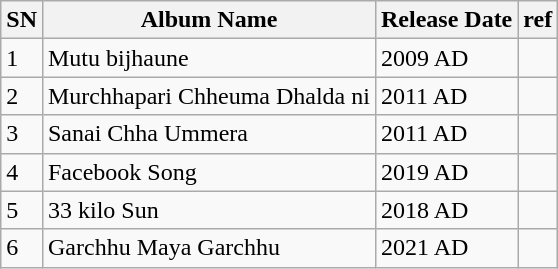<table class="wikitable sortable">
<tr>
<th>SN</th>
<th>Album Name</th>
<th>Release Date</th>
<th>ref</th>
</tr>
<tr>
<td>1</td>
<td>Mutu bijhaune</td>
<td>2009 AD</td>
<td></td>
</tr>
<tr>
<td>2</td>
<td>Murchhapari Chheuma Dhalda ni</td>
<td>2011 AD</td>
<td></td>
</tr>
<tr>
<td>3</td>
<td>Sanai Chha Ummera</td>
<td>2011 AD</td>
<td></td>
</tr>
<tr>
<td>4</td>
<td>Facebook Song</td>
<td>2019 AD</td>
<td></td>
</tr>
<tr>
<td>5</td>
<td>33 kilo Sun</td>
<td>2018 AD</td>
<td></td>
</tr>
<tr>
<td>6</td>
<td>Garchhu Maya Garchhu</td>
<td>2021 AD</td>
<td></td>
</tr>
</table>
